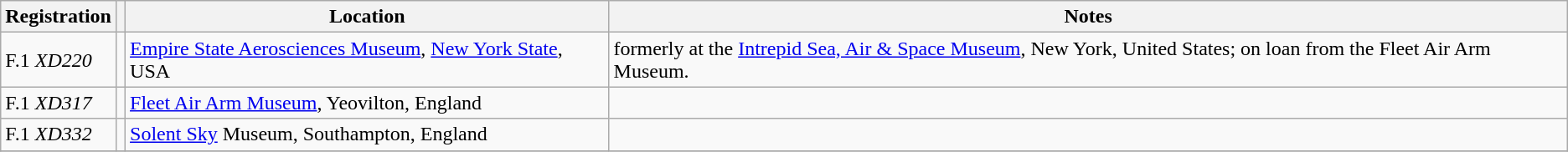<table class="wikitable">
<tr>
<th>Registration</th>
<th></th>
<th>Location</th>
<th>Notes</th>
</tr>
<tr>
<td>F.1 <em>XD220</em></td>
<td></td>
<td><a href='#'>Empire State Aerosciences Museum</a>, <a href='#'>New York State</a>, USA</td>
<td>formerly at the <a href='#'>Intrepid Sea, Air & Space Museum</a>, New York, United States; on loan from the Fleet Air Arm Museum.</td>
</tr>
<tr>
<td>F.1 <em>XD317</em></td>
<td></td>
<td><a href='#'>Fleet Air Arm Museum</a>, Yeovilton, England</td>
<td></td>
</tr>
<tr>
<td>F.1 <em>XD332</em></td>
<td></td>
<td><a href='#'>Solent Sky</a> Museum, Southampton, England</td>
<td></td>
</tr>
<tr>
</tr>
</table>
